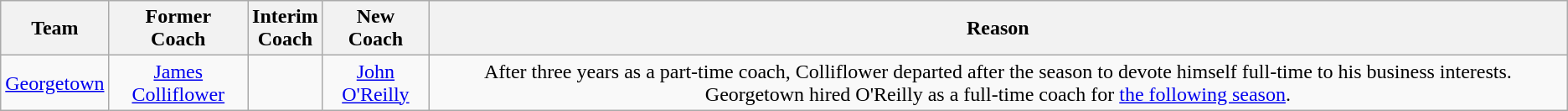<table class="wikitable" style="text-align:center;">
<tr>
<th>Team</th>
<th>Former<br>Coach</th>
<th>Interim<br>Coach</th>
<th>New<br>Coach</th>
<th>Reason</th>
</tr>
<tr>
<td><a href='#'>Georgetown</a></td>
<td><a href='#'>James Colliflower</a></td>
<td></td>
<td><a href='#'>John O'Reilly</a></td>
<td>After three years as a part-time coach, Colliflower departed after the season to devote himself full-time to his business interests. Georgetown hired O'Reilly as a full-time coach for <a href='#'>the following season</a>.</td>
</tr>
</table>
